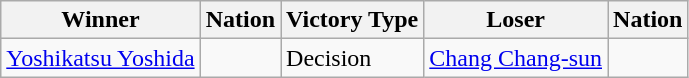<table class="wikitable sortable" style="text-align:left;">
<tr>
<th>Winner</th>
<th>Nation</th>
<th>Victory Type</th>
<th>Loser</th>
<th>Nation</th>
</tr>
<tr>
<td><a href='#'>Yoshikatsu Yoshida</a></td>
<td></td>
<td>Decision</td>
<td><a href='#'>Chang Chang-sun</a></td>
<td></td>
</tr>
</table>
